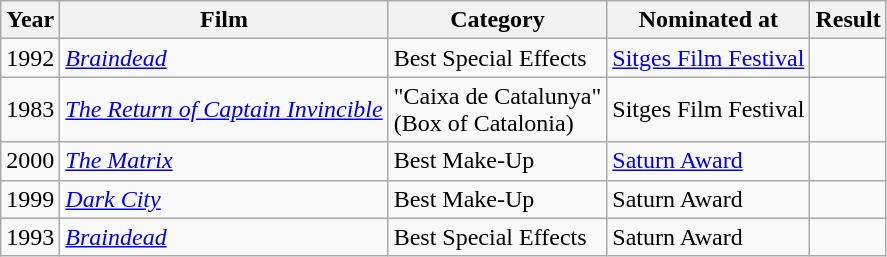<table class="wikitable">
<tr>
<th>Year</th>
<th>Film</th>
<th>Category</th>
<th>Nominated at</th>
<th>Result</th>
</tr>
<tr>
<td>1992</td>
<td><em><a href='#'>Braindead</a></em></td>
<td>Best Special Effects</td>
<td><a href='#'>Sitges Film Festival</a></td>
<td></td>
</tr>
<tr>
<td>1983</td>
<td><em><a href='#'>The Return of Captain Invincible</a></em></td>
<td>"Caixa de Catalunya"<br>(Box of Catalonia)</td>
<td>Sitges Film Festival</td>
<td></td>
</tr>
<tr>
<td>2000</td>
<td><em><a href='#'>The Matrix</a></em></td>
<td>Best Make-Up</td>
<td><a href='#'>Saturn Award</a></td>
<td></td>
</tr>
<tr>
<td>1999</td>
<td><em><a href='#'>Dark City</a></em></td>
<td>Best Make-Up</td>
<td>Saturn Award</td>
<td></td>
</tr>
<tr>
<td>1993</td>
<td><em><a href='#'>Braindead</a></em></td>
<td>Best Special Effects</td>
<td>Saturn Award</td>
<td></td>
</tr>
</table>
